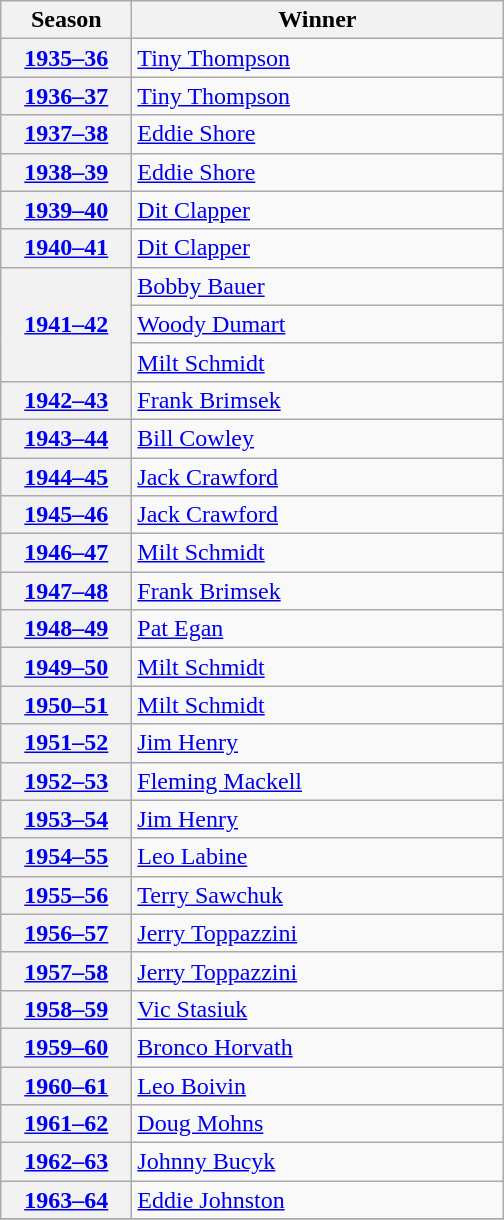<table class="wikitable">
<tr>
<th scope="col" style="width:5em">Season</th>
<th scope="col" style="width:15em">Winner</th>
</tr>
<tr>
<th scope="row"><a href='#'>1935–36</a></th>
<td><a href='#'>Tiny Thompson</a></td>
</tr>
<tr>
<th scope="row"><a href='#'>1936–37</a></th>
<td><a href='#'>Tiny Thompson</a></td>
</tr>
<tr>
<th scope="row"><a href='#'>1937–38</a></th>
<td><a href='#'>Eddie Shore</a></td>
</tr>
<tr>
<th scope="row"><a href='#'>1938–39</a></th>
<td><a href='#'>Eddie Shore</a></td>
</tr>
<tr>
<th scope="row"><a href='#'>1939–40</a></th>
<td><a href='#'>Dit Clapper</a></td>
</tr>
<tr>
<th scope="row"><a href='#'>1940–41</a></th>
<td><a href='#'>Dit Clapper</a></td>
</tr>
<tr>
<th scope="row" rowspan="3"><a href='#'>1941–42</a></th>
<td><a href='#'>Bobby Bauer</a></td>
</tr>
<tr>
<td><a href='#'>Woody Dumart</a></td>
</tr>
<tr>
<td><a href='#'>Milt Schmidt</a></td>
</tr>
<tr>
<th scope="row"><a href='#'>1942–43</a></th>
<td><a href='#'>Frank Brimsek</a></td>
</tr>
<tr>
<th scope="row"><a href='#'>1943–44</a></th>
<td><a href='#'>Bill Cowley</a></td>
</tr>
<tr>
<th scope="row"><a href='#'>1944–45</a></th>
<td><a href='#'>Jack Crawford</a></td>
</tr>
<tr>
<th scope="row"><a href='#'>1945–46</a></th>
<td><a href='#'>Jack Crawford</a></td>
</tr>
<tr>
<th scope="row"><a href='#'>1946–47</a></th>
<td><a href='#'>Milt Schmidt</a></td>
</tr>
<tr>
<th scope="row"><a href='#'>1947–48</a></th>
<td><a href='#'>Frank Brimsek</a></td>
</tr>
<tr>
<th scope="row"><a href='#'>1948–49</a></th>
<td><a href='#'>Pat Egan</a></td>
</tr>
<tr>
<th scope="row"><a href='#'>1949–50</a></th>
<td><a href='#'>Milt Schmidt</a></td>
</tr>
<tr>
<th scope="row"><a href='#'>1950–51</a></th>
<td><a href='#'>Milt Schmidt</a></td>
</tr>
<tr>
<th scope="row"><a href='#'>1951–52</a></th>
<td><a href='#'>Jim Henry</a></td>
</tr>
<tr>
<th scope="row"><a href='#'>1952–53</a></th>
<td><a href='#'>Fleming Mackell</a></td>
</tr>
<tr>
<th scope="row"><a href='#'>1953–54</a></th>
<td><a href='#'>Jim Henry</a></td>
</tr>
<tr>
<th scope="row"><a href='#'>1954–55</a></th>
<td><a href='#'>Leo Labine</a></td>
</tr>
<tr>
<th scope="row"><a href='#'>1955–56</a></th>
<td><a href='#'>Terry Sawchuk</a></td>
</tr>
<tr>
<th scope="row"><a href='#'>1956–57</a></th>
<td><a href='#'>Jerry Toppazzini</a></td>
</tr>
<tr>
<th scope="row"><a href='#'>1957–58</a></th>
<td><a href='#'>Jerry Toppazzini</a></td>
</tr>
<tr>
<th scope="row"><a href='#'>1958–59</a></th>
<td><a href='#'>Vic Stasiuk</a></td>
</tr>
<tr>
<th scope="row"><a href='#'>1959–60</a></th>
<td><a href='#'>Bronco Horvath</a></td>
</tr>
<tr>
<th scope="row"><a href='#'>1960–61</a></th>
<td><a href='#'>Leo Boivin</a></td>
</tr>
<tr>
<th scope="row"><a href='#'>1961–62</a></th>
<td><a href='#'>Doug Mohns</a></td>
</tr>
<tr>
<th scope="row"><a href='#'>1962–63</a></th>
<td><a href='#'>Johnny Bucyk</a></td>
</tr>
<tr>
<th scope="row"><a href='#'>1963–64</a></th>
<td><a href='#'>Eddie Johnston</a></td>
</tr>
<tr>
</tr>
</table>
